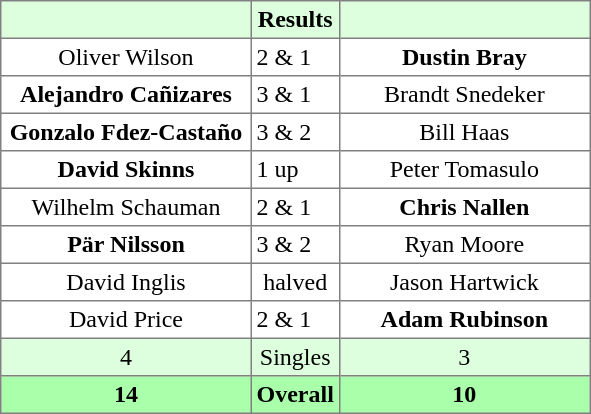<table border="1" cellpadding="3" style="border-collapse:collapse; text-align:center;">
<tr style="background:#ddffdd;">
<th width=160></th>
<th>Results</th>
<th width=160></th>
</tr>
<tr>
<td>Oliver Wilson</td>
<td align=left> 2 & 1</td>
<td><strong>Dustin Bray</strong></td>
</tr>
<tr>
<td><strong>Alejandro Cañizares</strong></td>
<td align=left> 3 & 1</td>
<td>Brandt Snedeker</td>
</tr>
<tr>
<td><strong>Gonzalo Fdez-Castaño</strong></td>
<td align=left> 3 & 2</td>
<td>Bill Haas</td>
</tr>
<tr>
<td><strong>David Skinns</strong></td>
<td align=left> 1 up</td>
<td>Peter Tomasulo</td>
</tr>
<tr>
<td>Wilhelm Schauman</td>
<td align=left> 2 & 1</td>
<td><strong>Chris Nallen</strong></td>
</tr>
<tr>
<td><strong>Pär Nilsson</strong></td>
<td align=left> 3 & 2</td>
<td>Ryan Moore</td>
</tr>
<tr>
<td>David Inglis</td>
<td>halved</td>
<td>Jason Hartwick</td>
</tr>
<tr>
<td>David Price</td>
<td align=left> 2 & 1</td>
<td><strong>Adam Rubinson</strong></td>
</tr>
<tr style="background:#ddffdd;">
<td>4</td>
<td>Singles</td>
<td>3</td>
</tr>
<tr style="background:#aaffaa;">
<th>14</th>
<th>Overall</th>
<th>10</th>
</tr>
</table>
